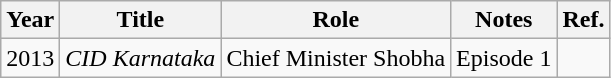<table class="wikitable sortable">
<tr>
<th>Year</th>
<th>Title</th>
<th>Role</th>
<th>Notes</th>
<th scope="col" class="unsortable">Ref.</th>
</tr>
<tr>
<td>2013</td>
<td><em>CID Karnataka</em></td>
<td>Chief Minister Shobha</td>
<td>Episode 1</td>
<td></td>
</tr>
</table>
